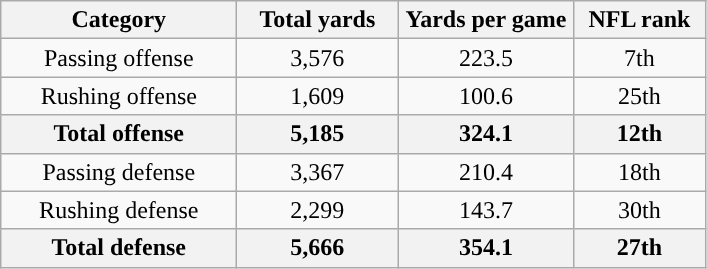<table class="wikitable" style="text-align:center">
<tr>
<th width=150px>Category</th>
<th width=100px>Total yards</th>
<th width=110px>Yards per game</th>
<th width=80px>NFL rank<br></th>
</tr>
<tr>
<td>Passing offense</td>
<td>3,576</td>
<td>223.5</td>
<td>7th</td>
</tr>
<tr>
<td>Rushing offense</td>
<td>1,609</td>
<td>100.6</td>
<td>25th</td>
</tr>
<tr>
<th>Total offense</th>
<th>5,185</th>
<th>324.1</th>
<th>12th</th>
</tr>
<tr>
<td>Passing defense</td>
<td>3,367</td>
<td>210.4</td>
<td>18th</td>
</tr>
<tr>
<td>Rushing defense</td>
<td>2,299</td>
<td>143.7</td>
<td>30th</td>
</tr>
<tr>
<th>Total defense</th>
<th>5,666</th>
<th>354.1</th>
<th>27th</th>
</tr>
</table>
